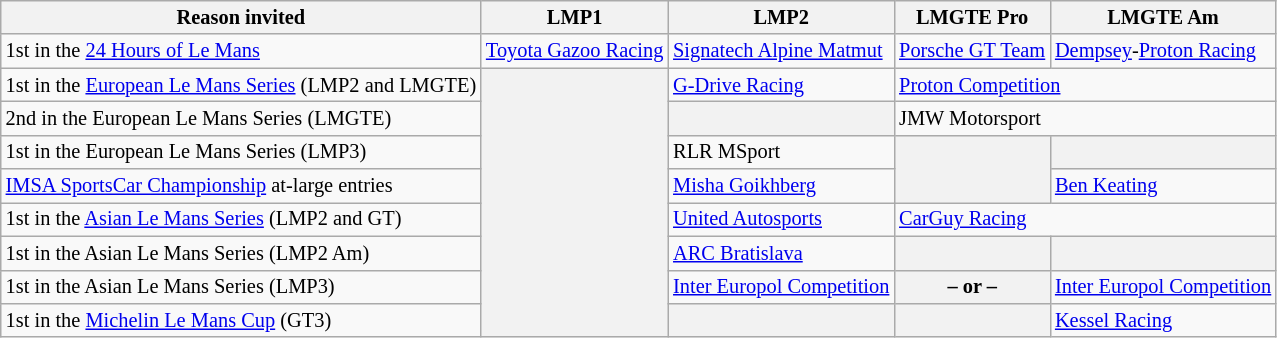<table class="wikitable" style="font-size: 85%;">
<tr>
<th scope="col">Reason invited</th>
<th scope="col">LMP1</th>
<th scope="col">LMP2</th>
<th scope="col">LMGTE Pro</th>
<th scope="col">LMGTE Am</th>
</tr>
<tr>
<td>1st in the <a href='#'>24 Hours of Le Mans</a></td>
<td> <a href='#'>Toyota Gazoo Racing</a></td>
<td> <a href='#'>Signatech Alpine Matmut</a></td>
<td> <a href='#'>Porsche GT Team</a></td>
<td> <a href='#'>Dempsey</a>-<a href='#'>Proton Racing</a></td>
</tr>
<tr>
<td>1st in the <a href='#'>European Le Mans Series</a> (LMP2 and LMGTE)</td>
<th rowspan="9"></th>
<td> <a href='#'>G-Drive Racing</a></td>
<td colspan="2"> <a href='#'>Proton Competition</a></td>
</tr>
<tr>
<td>2nd in the European Le Mans Series (LMGTE)</td>
<th rowspan="1"></th>
<td colspan="2"> JMW Motorsport</td>
</tr>
<tr>
<td>1st in the European Le Mans Series (LMP3)</td>
<td> RLR MSport</td>
<th rowspan="2"></th>
<th rowspan="1"></th>
</tr>
<tr>
<td><a href='#'>IMSA SportsCar Championship</a> at-large entries</td>
<td> <a href='#'>Misha Goikhberg</a></td>
<td> <a href='#'>Ben Keating</a></td>
</tr>
<tr>
<td>1st in the <a href='#'>Asian Le Mans Series</a> (LMP2 and GT)</td>
<td rowspan="1"> <a href='#'>United Autosports</a></td>
<td colspan="2"> <a href='#'>CarGuy Racing</a></td>
</tr>
<tr>
<td>1st in the Asian Le Mans Series (LMP2 Am)</td>
<td> <a href='#'>ARC Bratislava</a></td>
<th rowspan="1"></th>
<th rowspan="1"></th>
</tr>
<tr>
<td>1st in the Asian Le Mans Series (LMP3)</td>
<td> <a href='#'>Inter Europol Competition</a></td>
<th align="center">– or –</th>
<td> <a href='#'>Inter Europol Competition</a></td>
</tr>
<tr>
<td>1st in the <a href='#'>Michelin Le Mans Cup</a> (GT3)</td>
<th rowspan="2"></th>
<th rowspan="3"></th>
<td colspan="1"> <a href='#'>Kessel Racing</a></td>
</tr>
</table>
